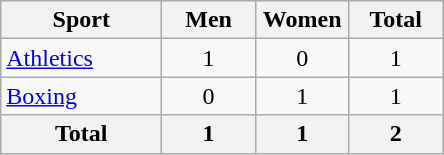<table class="wikitable sortable" style="text-align:center;">
<tr>
<th width=100>Sport</th>
<th width=55>Men</th>
<th width=55>Women</th>
<th width=55>Total</th>
</tr>
<tr>
<td align=left><a href='#'>Athletics</a></td>
<td>1</td>
<td>0</td>
<td>1</td>
</tr>
<tr>
<td align=left><a href='#'>Boxing</a></td>
<td>0</td>
<td>1</td>
<td>1</td>
</tr>
<tr>
<th>Total</th>
<th>1</th>
<th>1</th>
<th>2</th>
</tr>
</table>
